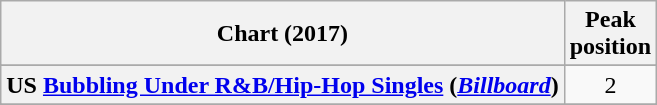<table class="wikitable plainrowheaders" style="text-align:center;">
<tr>
<th scope="col">Chart (2017)</th>
<th scope="col">Peak<br>position</th>
</tr>
<tr>
</tr>
<tr>
<th scope="row">US <a href='#'>Bubbling Under R&B/Hip-Hop Singles</a> (<em><a href='#'>Billboard</a></em>)</th>
<td>2</td>
</tr>
<tr>
</tr>
<tr>
</tr>
</table>
